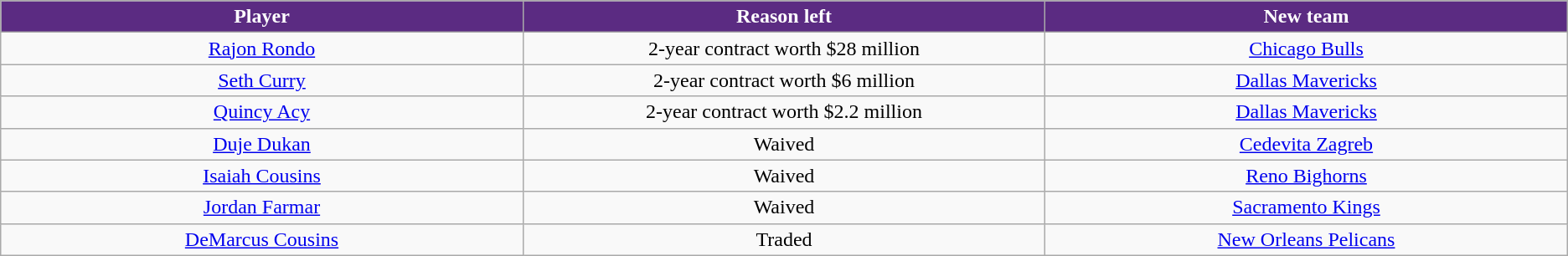<table class="wikitable sortable sortable" style="text-align: center">
<tr>
<th style="background:#5b2b82; color:white" width="10%">Player</th>
<th style="background:#5b2b82; color:white" width="10%">Reason left</th>
<th style="background:#5b2b82; color:white" width="10%">New team</th>
</tr>
<tr style="text-align: center">
<td><a href='#'>Rajon Rondo</a></td>
<td>2-year contract worth $28 million</td>
<td><a href='#'>Chicago Bulls</a></td>
</tr>
<tr style="text-align: center">
<td><a href='#'>Seth Curry</a></td>
<td>2-year contract worth $6 million</td>
<td><a href='#'>Dallas Mavericks</a></td>
</tr>
<tr style="text-align: center">
<td><a href='#'>Quincy Acy</a></td>
<td>2-year contract worth $2.2 million</td>
<td><a href='#'>Dallas Mavericks</a></td>
</tr>
<tr style="text-align: center">
<td><a href='#'>Duje Dukan</a></td>
<td>Waived</td>
<td> <a href='#'>Cedevita Zagreb</a></td>
</tr>
<tr style="text-align: center">
<td><a href='#'>Isaiah Cousins</a></td>
<td>Waived</td>
<td><a href='#'>Reno Bighorns</a></td>
</tr>
<tr style="text-align: center">
<td><a href='#'>Jordan Farmar</a></td>
<td>Waived</td>
<td><a href='#'>Sacramento Kings</a></td>
</tr>
<tr style="text-align: center">
<td><a href='#'>DeMarcus Cousins</a></td>
<td>Traded</td>
<td><a href='#'>New Orleans Pelicans</a></td>
</tr>
</table>
